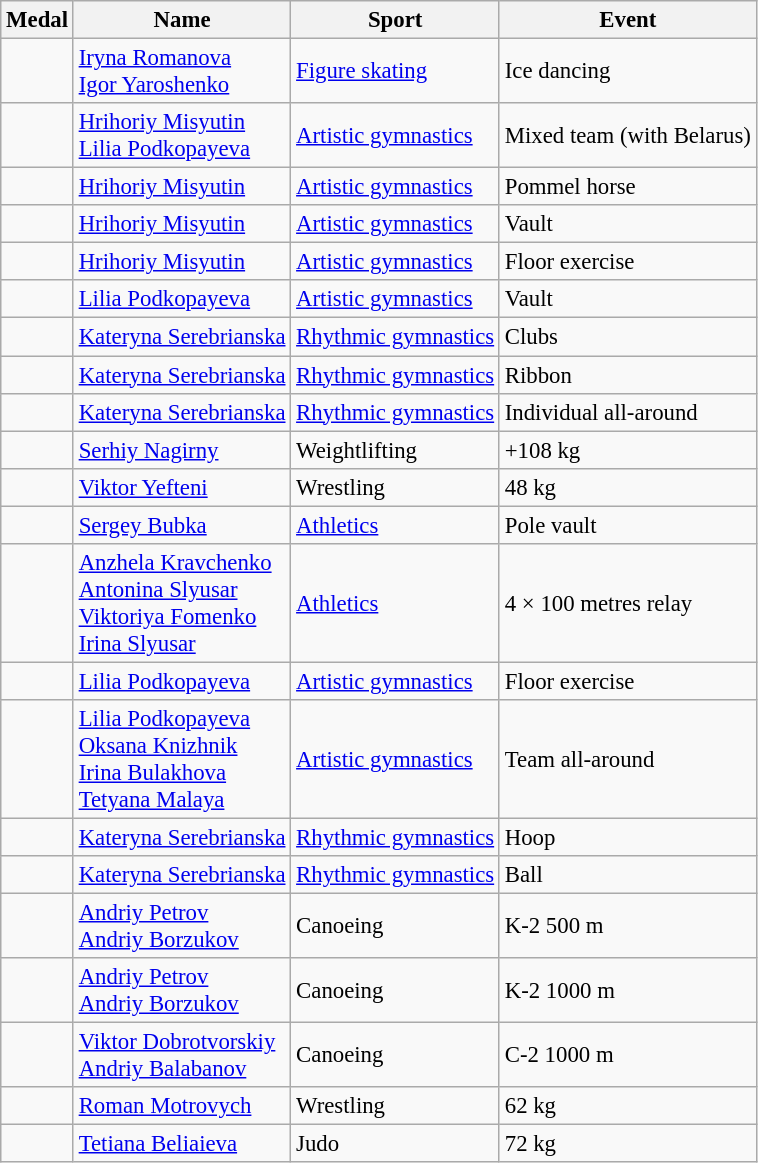<table class="wikitable sortable" style="font-size: 95%;">
<tr>
<th>Medal</th>
<th>Name</th>
<th>Sport</th>
<th>Event</th>
</tr>
<tr>
<td></td>
<td><a href='#'>Iryna Romanova</a><br><a href='#'>Igor Yaroshenko</a></td>
<td><a href='#'>Figure skating</a></td>
<td>Ice dancing</td>
</tr>
<tr>
<td></td>
<td><a href='#'>Hrihoriy Misyutin</a><br><a href='#'>Lilia Podkopayeva</a></td>
<td><a href='#'>Artistic gymnastics</a></td>
<td>Mixed team (with Belarus)</td>
</tr>
<tr>
<td></td>
<td><a href='#'>Hrihoriy Misyutin</a></td>
<td><a href='#'>Artistic gymnastics</a></td>
<td>Pommel horse</td>
</tr>
<tr>
<td></td>
<td><a href='#'>Hrihoriy Misyutin</a></td>
<td><a href='#'>Artistic gymnastics</a></td>
<td>Vault</td>
</tr>
<tr>
<td></td>
<td><a href='#'>Hrihoriy Misyutin</a></td>
<td><a href='#'>Artistic gymnastics</a></td>
<td>Floor exercise</td>
</tr>
<tr>
<td></td>
<td><a href='#'>Lilia Podkopayeva</a></td>
<td><a href='#'>Artistic gymnastics</a></td>
<td>Vault</td>
</tr>
<tr>
<td></td>
<td><a href='#'>Kateryna Serebrianska</a></td>
<td><a href='#'>Rhythmic gymnastics</a></td>
<td>Clubs</td>
</tr>
<tr>
<td></td>
<td><a href='#'>Kateryna Serebrianska</a></td>
<td><a href='#'>Rhythmic gymnastics</a></td>
<td>Ribbon</td>
</tr>
<tr>
<td></td>
<td><a href='#'>Kateryna Serebrianska</a></td>
<td><a href='#'>Rhythmic gymnastics</a></td>
<td>Individual all-around</td>
</tr>
<tr>
<td></td>
<td><a href='#'>Serhiy Nagirny</a></td>
<td>Weightlifting</td>
<td>+108 kg</td>
</tr>
<tr>
<td></td>
<td><a href='#'>Viktor Yefteni</a></td>
<td>Wrestling</td>
<td>48 kg</td>
</tr>
<tr>
<td></td>
<td><a href='#'>Sergey Bubka</a></td>
<td><a href='#'>Athletics</a></td>
<td>Pole vault</td>
</tr>
<tr>
<td></td>
<td><a href='#'>Anzhela Kravchenko</a><br><a href='#'>Antonina Slyusar</a><br><a href='#'>Viktoriya Fomenko</a><br><a href='#'>Irina Slyusar</a></td>
<td><a href='#'>Athletics</a></td>
<td>4 × 100 metres relay</td>
</tr>
<tr>
<td></td>
<td><a href='#'>Lilia Podkopayeva</a></td>
<td><a href='#'>Artistic gymnastics</a></td>
<td>Floor exercise</td>
</tr>
<tr>
<td></td>
<td><a href='#'>Lilia Podkopayeva</a><br><a href='#'>Oksana Knizhnik</a><br><a href='#'>Irina Bulakhova</a><br><a href='#'>Tetyana Malaya</a></td>
<td><a href='#'>Artistic gymnastics</a></td>
<td>Team all-around</td>
</tr>
<tr>
<td></td>
<td><a href='#'>Kateryna Serebrianska</a></td>
<td><a href='#'>Rhythmic gymnastics</a></td>
<td>Hoop</td>
</tr>
<tr>
<td></td>
<td><a href='#'>Kateryna Serebrianska</a></td>
<td><a href='#'>Rhythmic gymnastics</a></td>
<td>Ball</td>
</tr>
<tr>
<td></td>
<td><a href='#'>Andriy Petrov</a><br><a href='#'>Andriy Borzukov</a></td>
<td>Canoeing</td>
<td>K-2 500 m</td>
</tr>
<tr>
<td></td>
<td><a href='#'>Andriy Petrov</a><br><a href='#'>Andriy Borzukov</a></td>
<td>Canoeing</td>
<td>K-2 1000 m</td>
</tr>
<tr>
<td></td>
<td><a href='#'>Viktor Dobrotvorskiy</a><br><a href='#'>Andriy Balabanov</a></td>
<td>Canoeing</td>
<td>C-2 1000 m</td>
</tr>
<tr>
<td></td>
<td><a href='#'>Roman Motrovych</a></td>
<td>Wrestling</td>
<td>62 kg</td>
</tr>
<tr>
<td></td>
<td><a href='#'>Tetiana Beliaieva</a></td>
<td>Judo</td>
<td>72 kg</td>
</tr>
</table>
